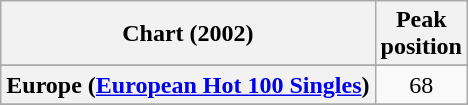<table class="wikitable sortable plainrowheaders" style="text-align:center">
<tr>
<th scope="col">Chart (2002)</th>
<th scope="col">Peak<br>position</th>
</tr>
<tr>
</tr>
<tr>
</tr>
<tr>
</tr>
<tr>
</tr>
<tr>
</tr>
<tr>
</tr>
<tr>
<th scope="row">Europe (<a href='#'>European Hot 100 Singles</a>)</th>
<td>68</td>
</tr>
<tr>
</tr>
<tr>
</tr>
<tr>
</tr>
<tr>
</tr>
<tr>
</tr>
<tr>
</tr>
<tr>
</tr>
</table>
